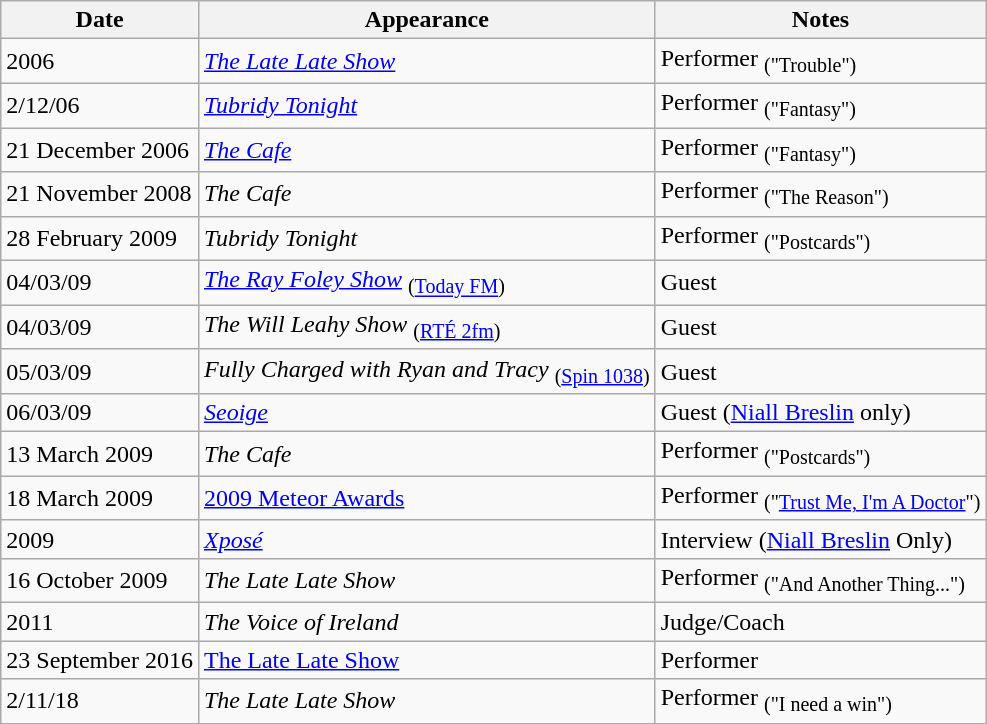<table class="wikitable">
<tr>
<th>Date</th>
<th>Appearance</th>
<th>Notes</th>
</tr>
<tr>
<td>2006</td>
<td><em><a href='#'>The Late Late Show</a></em></td>
<td>Performer <sub>("Trouble")</sub></td>
</tr>
<tr>
<td>2/12/06</td>
<td><em><a href='#'>Tubridy Tonight</a></em></td>
<td>Performer <sub>("Fantasy")</sub></td>
</tr>
<tr>
<td>21 December 2006</td>
<td><em><a href='#'>The Cafe</a></em></td>
<td>Performer <sub>("Fantasy")</sub></td>
</tr>
<tr>
<td>21 November 2008</td>
<td><em>The Cafe</em></td>
<td>Performer <sub>("The Reason")</sub></td>
</tr>
<tr>
<td>28 February 2009</td>
<td><em>Tubridy Tonight</em></td>
<td>Performer <sub>("Postcards")</sub></td>
</tr>
<tr>
<td>04/03/09</td>
<td><em><a href='#'>The Ray Foley Show</a></em> <sub>(<a href='#'>Today FM</a>)</sub></td>
<td>Guest</td>
</tr>
<tr>
<td>04/03/09</td>
<td><em>The Will Leahy Show</em> <sub>(<a href='#'>RTÉ 2fm</a>)</sub></td>
<td>Guest</td>
</tr>
<tr>
<td>05/03/09</td>
<td><em>Fully Charged with Ryan and Tracy</em> <sub>(<a href='#'>Spin 1038</a>)</sub></td>
<td>Guest</td>
</tr>
<tr>
<td>06/03/09</td>
<td><em><a href='#'>Seoige</a></em></td>
<td>Guest (<a href='#'>Niall Breslin</a> only)</td>
</tr>
<tr>
<td>13 March 2009</td>
<td><em>The Cafe</em></td>
<td>Performer <sub>("Postcards")</sub></td>
</tr>
<tr>
<td>18 March 2009</td>
<td><a href='#'>2009 Meteor Awards</a></td>
<td>Performer <sub>("<a href='#'>Trust Me, I'm A Doctor</a>")</sub></td>
</tr>
<tr>
<td>2009</td>
<td><em><a href='#'>Xposé</a></em></td>
<td>Interview (<a href='#'>Niall Breslin</a> Only)</td>
</tr>
<tr>
<td>16 October 2009</td>
<td><em>The Late Late Show</em></td>
<td>Performer <sub>("And Another Thing...")</sub></td>
</tr>
<tr>
<td>2011</td>
<td><em>The Voice of Ireland</em></td>
<td>Judge/Coach</td>
</tr>
<tr>
<td>23 September 2016</td>
<td><a href='#'>The Late Late Show</a></td>
<td>Performer</td>
</tr>
<tr>
<td>2/11/18</td>
<td><em>The Late Late Show</em></td>
<td>Performer <sub>("I need a win")</sub></td>
</tr>
</table>
